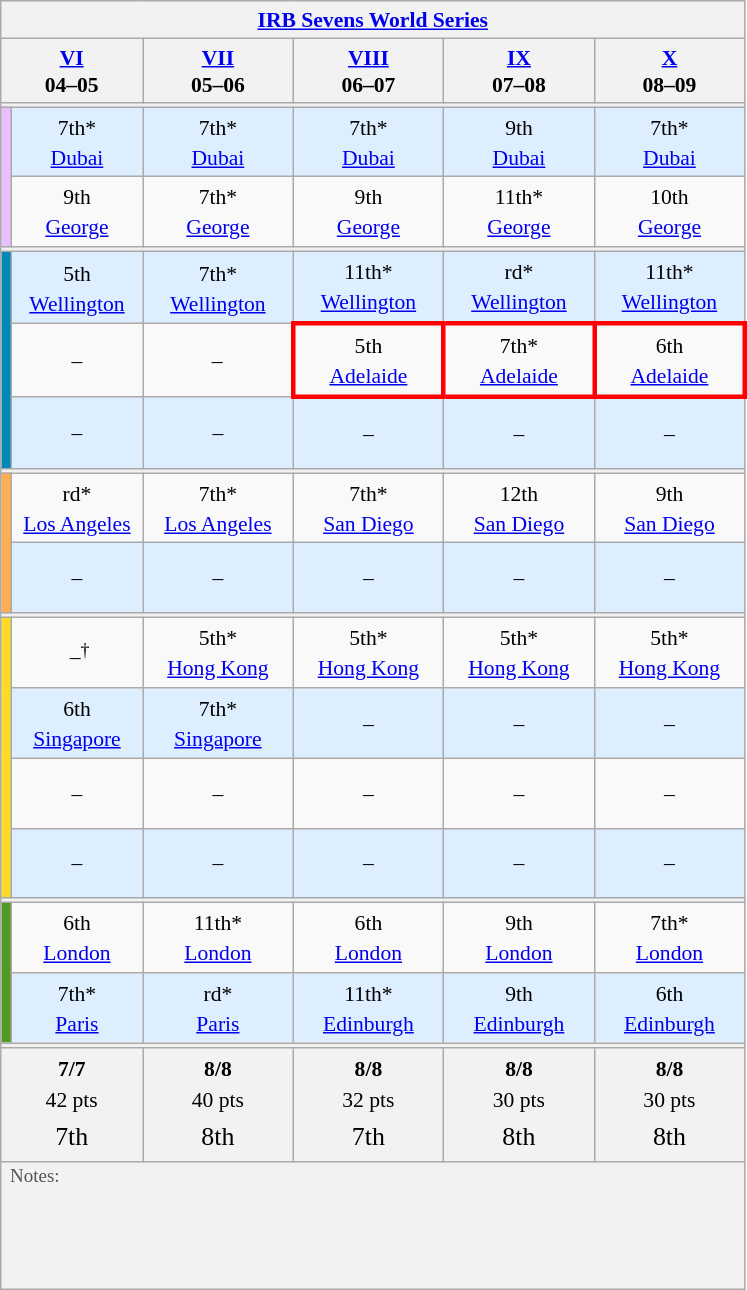<table class="wikitable" style="font-size:90%;line-height:1.25;text-align:center; width=100%;">
<tr>
<th colspan=100% style="width:6.5em; background:#f2f2f2;"><a href='#'>IRB Sevens World Series</a></th>
</tr>
<tr>
<th colspan="2" style="padding:0; cell-spacing:0; width:6.5em; background:#f2f2f2;"><strong><a href='#'>VI</a></strong><br><span>04–05</span></th>
<th style="width:6.5em; background:#f2f2f2;"><strong><a href='#'>VII</a></strong><br><span>05–06</span></th>
<th style="width:6.5em; background:#f2f2f2;"><strong><a href='#'>VIII</a></strong><br><span>06–07</span></th>
<th style="width:6.5em; background:#f2f2f2;"><strong><a href='#'>IX</a></strong><br><span>07–08</span></th>
<th style="width:6.5em; background:#f2f2f2;"><strong><a href='#'>X</a></strong><br><span>08–09</span></th>
</tr>
<tr style="background:#f2f2f2;">
<td colspan="100%" style="font-size:0.2em; line-height:1px;"> </td>
</tr>
<tr style="background:#ddeeff; line-height:20px;">
<th rowspan="2" style="padding:0; cell-spacing:0; width:6px; background-color:#E9BFFF; line-height:20px;"></th>
<td>7th*   <br> <a href='#'>Dubai</a></td>
<td>7th*   <br> <a href='#'>Dubai</a></td>
<td>7th*   <br> <a href='#'>Dubai</a></td>
<td>9th    <br> <a href='#'>Dubai</a></td>
<td>7th*   <br> <a href='#'>Dubai</a></td>
</tr>
<tr style="line-height:20px;">
<td>9th    <br> <a href='#'>George</a></td>
<td>7th*   <br> <a href='#'>George</a></td>
<td>9th    <br> <a href='#'>George</a></td>
<td>11th*   <br> <a href='#'>George</a></td>
<td>10th    <br> <a href='#'>George</a></td>
</tr>
<tr style="background:#f2f2f2;">
<td colspan="100%" style="font-size:0.2em; line-height:1px;"> </td>
</tr>
<tr style="background:#ddeeff; line-height:20px;">
<th rowspan="3" style="padding:0; cell-spacing:0; width:6px; background-color:#0089B7; line-height:20px;"></th>
<td>5th       <br> <a href='#'>Wellington</a></td>
<td>7th*      <br> <a href='#'>Wellington</a></td>
<td>11th*      <br> <a href='#'>Wellington</a></td>
<td>rd*<br> <a href='#'>Wellington</a></td>
<td>11th*      <br> <a href='#'>Wellington</a></td>
</tr>
<tr style="line-height:20px;">
<td>–</td>
<td>–</td>
<td style="border: 3px solid red;">  5th       <br> <a href='#'>Adelaide</a></td>
<td style="border: 3px solid red;">  7th*      <br> <a href='#'>Adelaide</a></td>
<td style="border: 3px solid red;">  6th       <br> <a href='#'>Adelaide</a></td>
</tr>
<tr style="background:#ddeeff; line-height:40px;">
<td>–</td>
<td>–</td>
<td>–</td>
<td>–</td>
<td>–</td>
</tr>
<tr style="background:#f2f2f2;">
<td colspan="100%" style="font-size:0.2em; line-height:1px;"> </td>
</tr>
<tr style="line-height:20px;">
<th rowspan="2" style="padding:0; cell-spacing:0; width:6px; background-color:#FFAE51; line-height:20px;"></th>
<td>rd*<br> <a href='#'>Los Angeles</a></td>
<td>7th*    <br> <a href='#'>Los Angeles</a></td>
<td>7th*    <br> <a href='#'>San Diego</a></td>
<td>12th     <br> <a href='#'>San Diego</a></td>
<td>9th     <br> <a href='#'>San Diego</a></td>
</tr>
<tr style="background:#ddeeff; line-height:40px;">
<td>–</td>
<td>–</td>
<td>–</td>
<td>–</td>
<td>–</td>
</tr>
<tr style="background:#f2f2f2;">
<td colspan="100%" style="font-size:0.2em; line-height:1px;"> </td>
</tr>
<tr style="line-height:20px;">
<th rowspan="4" style="padding:0; cell-spacing:0; width:6px; background-color:#FFDA26; line-height:20px;"></th>
<td> –<sup>†</sup></td>
<td>5th*     <br> <a href='#'>Hong Kong</a></td>
<td>5th*     <br> <a href='#'>Hong Kong</a></td>
<td>5th*     <br> <a href='#'>Hong Kong</a></td>
<td>5th*     <br> <a href='#'>Hong Kong</a></td>
</tr>
<tr style="background:#ddeeff; line-height:20px;">
<td>6th       <br> <a href='#'>Singapore</a></td>
<td>7th*      <br> <a href='#'>Singapore</a></td>
<td>–</td>
<td>–</td>
<td>–</td>
</tr>
<tr style="line-height:40px;">
<td>–</td>
<td>–</td>
<td>–</td>
<td>–</td>
<td>–</td>
</tr>
<tr style="background:#ddeeff; line-height:40px;">
<td>–</td>
<td>–</td>
<td>–</td>
<td>–</td>
<td>–</td>
</tr>
<tr style="background:#f2f2f2;">
<td colspan="100%" style="font-size:0.2em; line-height:1px;"> </td>
</tr>
<tr style="line-height:20px;">
<th rowspan="2" style="padding:0; cell-spacing:0; width:6px; background-color:#509A22; line-height:40px;"></th>
<td>6th     <br> <a href='#'>London</a></td>
<td>11th*    <br> <a href='#'>London</a></td>
<td>6th     <br> <a href='#'>London</a></td>
<td>9th     <br> <a href='#'>London</a></td>
<td>7th*    <br> <a href='#'>London</a></td>
</tr>
<tr style="background:#ddeeff; line-height:20px;">
<td>7th*    <br> <a href='#'>Paris</a></td>
<td>rd*<br> <a href='#'>Paris</a></td>
<td>11th*    <br> <a href='#'>Edinburgh</a></td>
<td>9th     <br> <a href='#'>Edinburgh</a></td>
<td>6th     <br> <a href='#'>Edinburgh</a></td>
</tr>
<tr style="background:#f2f2f2;">
<td colspan="100%" style="font-size:0.2em; line-height:1px;"> </td>
</tr>
<tr style="line-height:1.5;">
<th colspan="2" style="font-weight:normal; background:#f2f2f2;"><strong>7/7</strong><br>42 pts<br><big> 7th</big> 
</th>
<th style="font-weight:normal; background:#f2f2f2;"><strong> 8/8</strong><br>40 pts<br><big> 8th </big>
</th>
<th style="font-weight:normal; background:#f2f2f2;"><strong>8/8</strong><br>32 pts<br><big> 7th </big>
</th>
<th style="font-weight:normal; background:#f2f2f2;"><strong> 8/8 </strong><br> 30 pts<br><big> 8th </big>
</th>
<th style="font-weight:normal; background:#f2f2f2;"><strong> 8/8 </strong><br> 30 pts<br><big> 8th </big>
</th>
</tr>
<tr style="background:#f2f2f2;">
<td colspan="100%" align=left style="font-size:88%; line-height:125%; color:#555;"> Notes:<br><br><br>
<br> 
<br></td>
</tr>
</table>
